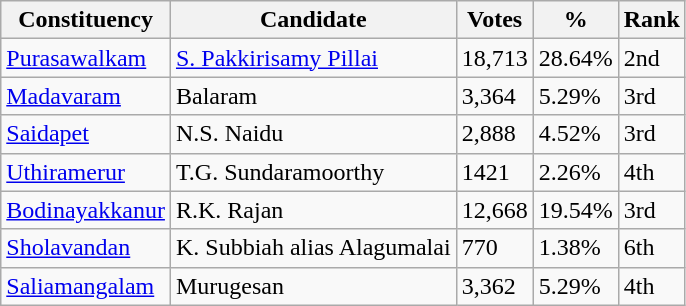<table class="wikitable">
<tr>
<th>Constituency</th>
<th>Candidate</th>
<th>Votes</th>
<th>%</th>
<th>Rank</th>
</tr>
<tr>
<td><a href='#'>Purasawalkam</a></td>
<td><a href='#'>S. Pakkirisamy Pillai</a></td>
<td>18,713</td>
<td>28.64%</td>
<td>2nd</td>
</tr>
<tr>
<td><a href='#'>Madavaram</a></td>
<td>Balaram</td>
<td>3,364</td>
<td>5.29%</td>
<td>3rd</td>
</tr>
<tr>
<td><a href='#'>Saidapet</a></td>
<td>N.S. Naidu</td>
<td>2,888</td>
<td>4.52%</td>
<td>3rd</td>
</tr>
<tr>
<td><a href='#'>Uthiramerur</a></td>
<td>T.G. Sundaramoorthy</td>
<td>1421</td>
<td>2.26%</td>
<td>4th</td>
</tr>
<tr>
<td><a href='#'>Bodinayakkanur</a></td>
<td>R.K. Rajan</td>
<td>12,668</td>
<td>19.54%</td>
<td>3rd</td>
</tr>
<tr>
<td><a href='#'>Sholavandan</a></td>
<td>K. Subbiah alias Alagumalai</td>
<td>770</td>
<td>1.38%</td>
<td>6th</td>
</tr>
<tr>
<td><a href='#'>Saliamangalam</a></td>
<td>Murugesan</td>
<td>3,362</td>
<td>5.29%</td>
<td>4th</td>
</tr>
</table>
